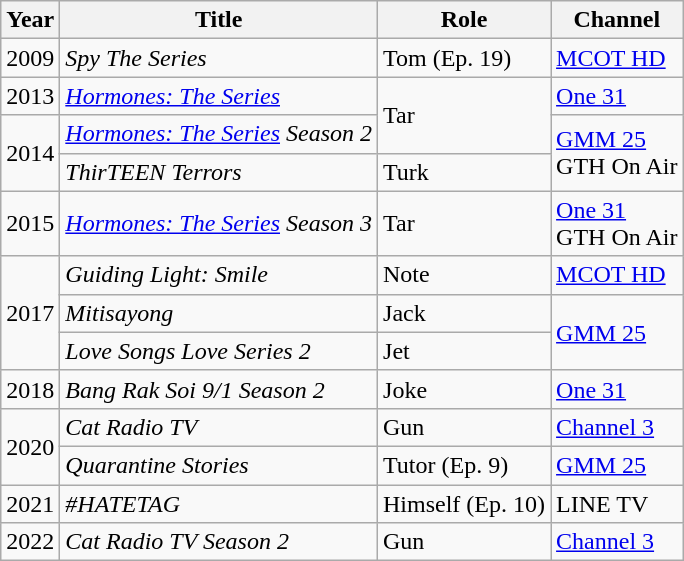<table class="wikitable">
<tr>
<th>Year</th>
<th>Title</th>
<th>Role</th>
<th>Channel</th>
</tr>
<tr>
<td>2009</td>
<td><em>Spy The Series</em></td>
<td>Tom (Ep. 19)</td>
<td><a href='#'>MCOT HD</a></td>
</tr>
<tr>
<td>2013</td>
<td><em><a href='#'>Hormones: The Series</a></em></td>
<td rowspan="2">Tar</td>
<td><a href='#'>One 31</a></td>
</tr>
<tr>
<td rowspan="2">2014</td>
<td><em><a href='#'>Hormones: The Series</a> Season 2</em></td>
<td rowspan="2"><a href='#'>GMM 25</a><br>GTH On Air</td>
</tr>
<tr>
<td><em>ThirTEEN Terrors</em></td>
<td>Turk</td>
</tr>
<tr>
<td>2015</td>
<td><em><a href='#'>Hormones: The Series</a> Season 3</em></td>
<td>Tar</td>
<td><a href='#'>One 31</a><br>GTH On Air</td>
</tr>
<tr>
<td rowspan="3">2017</td>
<td><em>Guiding Light: Smile</em></td>
<td>Note</td>
<td><a href='#'>MCOT HD</a></td>
</tr>
<tr>
<td><em>Mitisayong</em></td>
<td>Jack</td>
<td rowspan="2"><a href='#'>GMM 25</a></td>
</tr>
<tr>
<td><em>Love Songs Love Series 2</em></td>
<td>Jet</td>
</tr>
<tr>
<td>2018</td>
<td><em>Bang Rak Soi 9/1 Season 2</em></td>
<td>Joke</td>
<td><a href='#'>One 31</a></td>
</tr>
<tr>
<td rowspan="2">2020</td>
<td><em>Cat Radio TV</em></td>
<td>Gun</td>
<td><a href='#'>Channel 3</a></td>
</tr>
<tr>
<td><em>Quarantine Stories</em></td>
<td>Tutor (Ep. 9)</td>
<td><a href='#'>GMM 25</a></td>
</tr>
<tr>
<td>2021</td>
<td><em>#HATETAG</em></td>
<td>Himself (Ep. 10)</td>
<td>LINE TV</td>
</tr>
<tr>
<td>2022</td>
<td><em>Cat Radio TV Season 2</em></td>
<td>Gun</td>
<td><a href='#'>Channel 3</a></td>
</tr>
</table>
